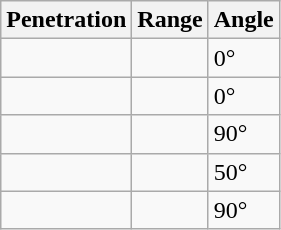<table class="wikitable">
<tr>
<th>Penetration</th>
<th>Range</th>
<th>Angle</th>
</tr>
<tr>
<td></td>
<td></td>
<td>0°</td>
</tr>
<tr>
<td></td>
<td></td>
<td>0°</td>
</tr>
<tr>
<td></td>
<td></td>
<td>90°</td>
</tr>
<tr>
<td></td>
<td></td>
<td>50°</td>
</tr>
<tr>
<td></td>
<td></td>
<td>90°</td>
</tr>
</table>
